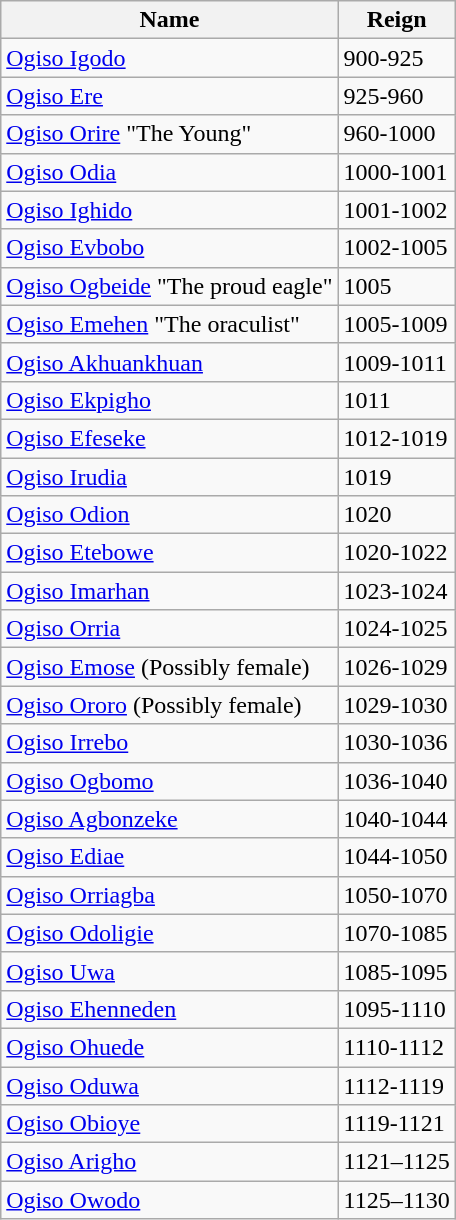<table class="wikitable">
<tr>
<th>Name</th>
<th>Reign</th>
</tr>
<tr>
<td><a href='#'>Ogiso Igodo</a></td>
<td>900-925</td>
</tr>
<tr>
<td><a href='#'>Ogiso Ere</a></td>
<td>925-960</td>
</tr>
<tr>
<td><a href='#'>Ogiso Orire</a> "The Young"</td>
<td>960-1000</td>
</tr>
<tr>
<td><a href='#'>Ogiso Odia</a></td>
<td>1000-1001</td>
</tr>
<tr>
<td><a href='#'>Ogiso Ighido</a></td>
<td>1001-1002</td>
</tr>
<tr>
<td><a href='#'>Ogiso Evbobo</a></td>
<td>1002-1005</td>
</tr>
<tr>
<td><a href='#'>Ogiso Ogbeide</a> "The proud eagle"</td>
<td>1005</td>
</tr>
<tr>
<td><a href='#'>Ogiso Emehen</a> "The oraculist"</td>
<td>1005-1009</td>
</tr>
<tr>
<td><a href='#'>Ogiso Akhuankhuan</a></td>
<td>1009-1011</td>
</tr>
<tr>
<td><a href='#'>Ogiso Ekpigho</a></td>
<td>1011</td>
</tr>
<tr>
<td><a href='#'>Ogiso Efeseke</a></td>
<td>1012-1019</td>
</tr>
<tr>
<td><a href='#'>Ogiso Irudia</a></td>
<td>1019</td>
</tr>
<tr>
<td><a href='#'>Ogiso Odion</a></td>
<td>1020</td>
</tr>
<tr>
<td><a href='#'>Ogiso Etebowe</a></td>
<td>1020-1022</td>
</tr>
<tr>
<td><a href='#'>Ogiso Imarhan</a></td>
<td>1023-1024</td>
</tr>
<tr>
<td><a href='#'>Ogiso Orria</a></td>
<td>1024-1025</td>
</tr>
<tr>
<td><a href='#'>Ogiso Emose</a> (Possibly female)</td>
<td>1026-1029</td>
</tr>
<tr>
<td><a href='#'>Ogiso Ororo</a> (Possibly female)</td>
<td>1029-1030</td>
</tr>
<tr>
<td><a href='#'>Ogiso Irrebo</a></td>
<td>1030-1036</td>
</tr>
<tr>
<td><a href='#'>Ogiso Ogbomo</a></td>
<td>1036-1040</td>
</tr>
<tr>
<td><a href='#'>Ogiso Agbonzeke</a></td>
<td>1040-1044</td>
</tr>
<tr>
<td><a href='#'>Ogiso Ediae</a></td>
<td>1044-1050</td>
</tr>
<tr>
<td><a href='#'>Ogiso Orriagba</a></td>
<td>1050-1070</td>
</tr>
<tr>
<td><a href='#'>Ogiso Odoligie</a></td>
<td>1070-1085</td>
</tr>
<tr>
<td><a href='#'>Ogiso Uwa</a></td>
<td>1085-1095</td>
</tr>
<tr>
<td><a href='#'>Ogiso Ehenneden</a></td>
<td>1095-1110</td>
</tr>
<tr>
<td><a href='#'>Ogiso Ohuede</a></td>
<td>1110-1112</td>
</tr>
<tr>
<td><a href='#'>Ogiso Oduwa</a></td>
<td>1112-1119</td>
</tr>
<tr>
<td><a href='#'>Ogiso Obioye</a></td>
<td>1119-1121</td>
</tr>
<tr>
<td><a href='#'>Ogiso Arigho</a></td>
<td>1121–1125</td>
</tr>
<tr>
<td><a href='#'>Ogiso Owodo</a></td>
<td>1125–1130</td>
</tr>
</table>
